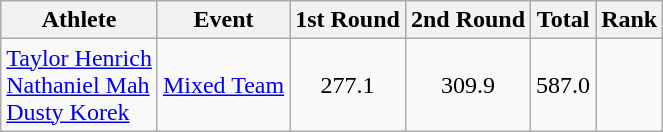<table class="wikitable">
<tr>
<th>Athlete</th>
<th>Event</th>
<th>1st Round</th>
<th>2nd Round</th>
<th>Total</th>
<th>Rank</th>
</tr>
<tr>
<td><a href='#'>Taylor Henrich</a><br><a href='#'>Nathaniel Mah</a><br><a href='#'>Dusty Korek</a></td>
<td><a href='#'>Mixed Team</a></td>
<td align="center">277.1</td>
<td align="center">309.9</td>
<td align="center">587.0</td>
<td align="center"></td>
</tr>
</table>
